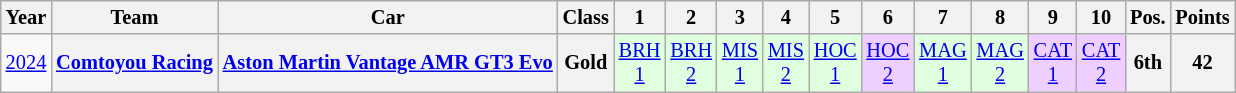<table class="wikitable" border="1" style="text-align:center; font-size:85%;">
<tr>
<th>Year</th>
<th>Team</th>
<th>Car</th>
<th>Class</th>
<th>1</th>
<th>2</th>
<th>3</th>
<th>4</th>
<th>5</th>
<th>6</th>
<th>7</th>
<th>8</th>
<th>9</th>
<th>10</th>
<th>Pos.</th>
<th>Points</th>
</tr>
<tr>
<td><a href='#'>2024</a></td>
<th nowrap><a href='#'>Comtoyou Racing</a></th>
<th nowrap><a href='#'>Aston Martin Vantage AMR GT3 Evo</a></th>
<th>Gold</th>
<td style="background:#DFFFDF;"><a href='#'>BRH<br>1</a><br></td>
<td style="background:#DFFFDF;"><a href='#'>BRH<br>2</a><br></td>
<td style="background:#DFFFDF;"><a href='#'>MIS<br>1</a><br></td>
<td style="background:#DFFFDF;"><a href='#'>MIS<br>2</a><br></td>
<td style="background:#DFFFDF;"><a href='#'>HOC<br>1</a><br></td>
<td style="background:#EFCFFF;"><a href='#'>HOC<br>2</a><br></td>
<td style="background:#DFFFDF;"><a href='#'>MAG<br>1</a><br></td>
<td style="background:#DFFFDF;"><a href='#'>MAG<br>2</a><br></td>
<td style="background:#EFCFFF;"><a href='#'>CAT<br>1</a><br></td>
<td style="background:#EFCFFF;"><a href='#'>CAT<br>2</a><br></td>
<th>6th</th>
<th>42</th>
</tr>
</table>
